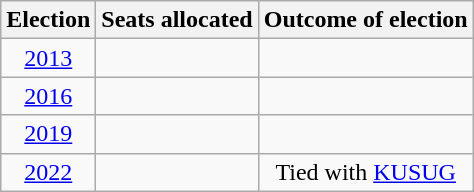<table class=wikitable style="text-align:center;">
<tr>
<th>Election</th>
<th>Seats allocated</th>
<th>Outcome of election</th>
</tr>
<tr>
<td><a href='#'>2013</a></td>
<td></td>
<td></td>
</tr>
<tr>
<td><a href='#'>2016</a></td>
<td></td>
<td></td>
</tr>
<tr>
<td><a href='#'>2019</a></td>
<td></td>
<td></td>
</tr>
<tr>
<td><a href='#'>2022</a></td>
<td></td>
<td>Tied with <a href='#'>KUSUG</a></td>
</tr>
</table>
